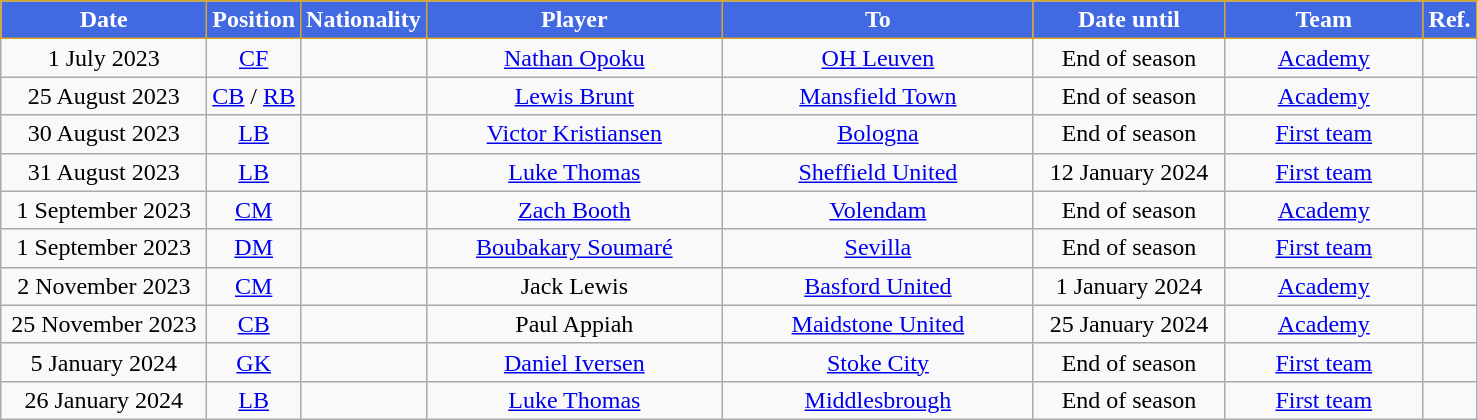<table class="wikitable" style="text-align:center">
<tr>
<th style="background:royalblue;color:white;border:1px solid goldenrod;width:130px">Date</th>
<th style="background:royalblue;color:white;border:1px solid goldenrod;width:50px">Position</th>
<th style="background:royalblue;color:white;border:1px solid goldenrod;width:50px">Nationality</th>
<th style="background:royalblue;color:white;border:1px solid goldenrod;width:190px">Player</th>
<th style="background:royalblue;color:white;border:1px solid goldenrod;width:200px">To</th>
<th style="background:royalblue;color:white;border:1px solid goldenrod;width:120px">Date until</th>
<th style="background:royalblue;color:white;border:1px solid goldenrod;width:125px">Team</th>
<th style="background:royalblue;color:white;border:1px solid goldenrod;width:25px">Ref.</th>
</tr>
<tr>
<td>1 July 2023</td>
<td><a href='#'>CF</a></td>
<td></td>
<td><a href='#'>Nathan Opoku</a></td>
<td> <a href='#'>OH Leuven</a></td>
<td>End of season</td>
<td><a href='#'>Academy</a></td>
<td></td>
</tr>
<tr>
<td>25 August 2023</td>
<td><a href='#'>CB</a> / <a href='#'>RB</a></td>
<td></td>
<td><a href='#'>Lewis Brunt</a></td>
<td> <a href='#'>Mansfield Town</a></td>
<td>End of season</td>
<td><a href='#'>Academy</a></td>
<td></td>
</tr>
<tr>
<td>30 August 2023</td>
<td><a href='#'>LB</a></td>
<td></td>
<td><a href='#'>Victor Kristiansen</a></td>
<td> <a href='#'> Bologna</a></td>
<td>End of season</td>
<td><a href='#'>First team</a></td>
<td></td>
</tr>
<tr>
<td>31 August 2023</td>
<td><a href='#'>LB</a></td>
<td></td>
<td><a href='#'>Luke Thomas</a></td>
<td> <a href='#'>Sheffield United</a></td>
<td>12 January 2024</td>
<td><a href='#'>First team</a></td>
<td></td>
</tr>
<tr>
<td>1 September 2023</td>
<td><a href='#'>CM</a></td>
<td></td>
<td><a href='#'>Zach Booth</a></td>
<td> <a href='#'>Volendam</a></td>
<td>End of season</td>
<td><a href='#'>Academy</a></td>
<td></td>
</tr>
<tr>
<td>1 September 2023</td>
<td><a href='#'>DM</a></td>
<td></td>
<td><a href='#'>Boubakary Soumaré</a></td>
<td> <a href='#'>Sevilla</a></td>
<td>End of season</td>
<td><a href='#'>First team</a></td>
<td></td>
</tr>
<tr>
<td>2 November 2023</td>
<td><a href='#'>CM</a></td>
<td></td>
<td>Jack Lewis</td>
<td> <a href='#'>Basford United</a></td>
<td>1 January 2024</td>
<td><a href='#'>Academy</a></td>
<td></td>
</tr>
<tr>
<td>25 November 2023</td>
<td><a href='#'>CB</a></td>
<td></td>
<td>Paul Appiah</td>
<td> <a href='#'>Maidstone United</a></td>
<td>25 January 2024</td>
<td><a href='#'>Academy</a></td>
<td></td>
</tr>
<tr>
<td>5 January 2024</td>
<td><a href='#'>GK</a></td>
<td></td>
<td><a href='#'>Daniel Iversen</a></td>
<td> <a href='#'>Stoke City</a></td>
<td>End of season</td>
<td><a href='#'>First team</a></td>
<td></td>
</tr>
<tr>
<td>26 January 2024</td>
<td><a href='#'>LB</a></td>
<td></td>
<td><a href='#'>Luke Thomas</a></td>
<td> <a href='#'>Middlesbrough</a></td>
<td>End of season</td>
<td><a href='#'>First team</a></td>
<td></td>
</tr>
</table>
